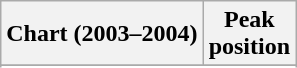<table class="wikitable sortable plainrowheaders">
<tr>
<th scope="col">Chart (2003–2004)</th>
<th scope="col">Peak<br>position</th>
</tr>
<tr>
</tr>
<tr>
</tr>
<tr>
</tr>
</table>
